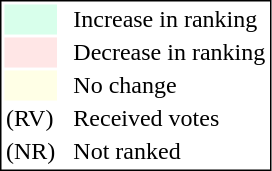<table style="border:1px solid black;">
<tr>
<td style="background:#D8FFEB; width:20px;"></td>
<td> </td>
<td>Increase in ranking</td>
</tr>
<tr>
<td style="background:#FFE6E6; width:20px;"></td>
<td> </td>
<td>Decrease in ranking</td>
</tr>
<tr>
<td style="background:#FFFFE6; width:20px;"></td>
<td> </td>
<td>No change</td>
</tr>
<tr>
<td>(RV)</td>
<td> </td>
<td>Received votes</td>
</tr>
<tr>
<td>(NR)</td>
<td> </td>
<td>Not ranked</td>
</tr>
</table>
